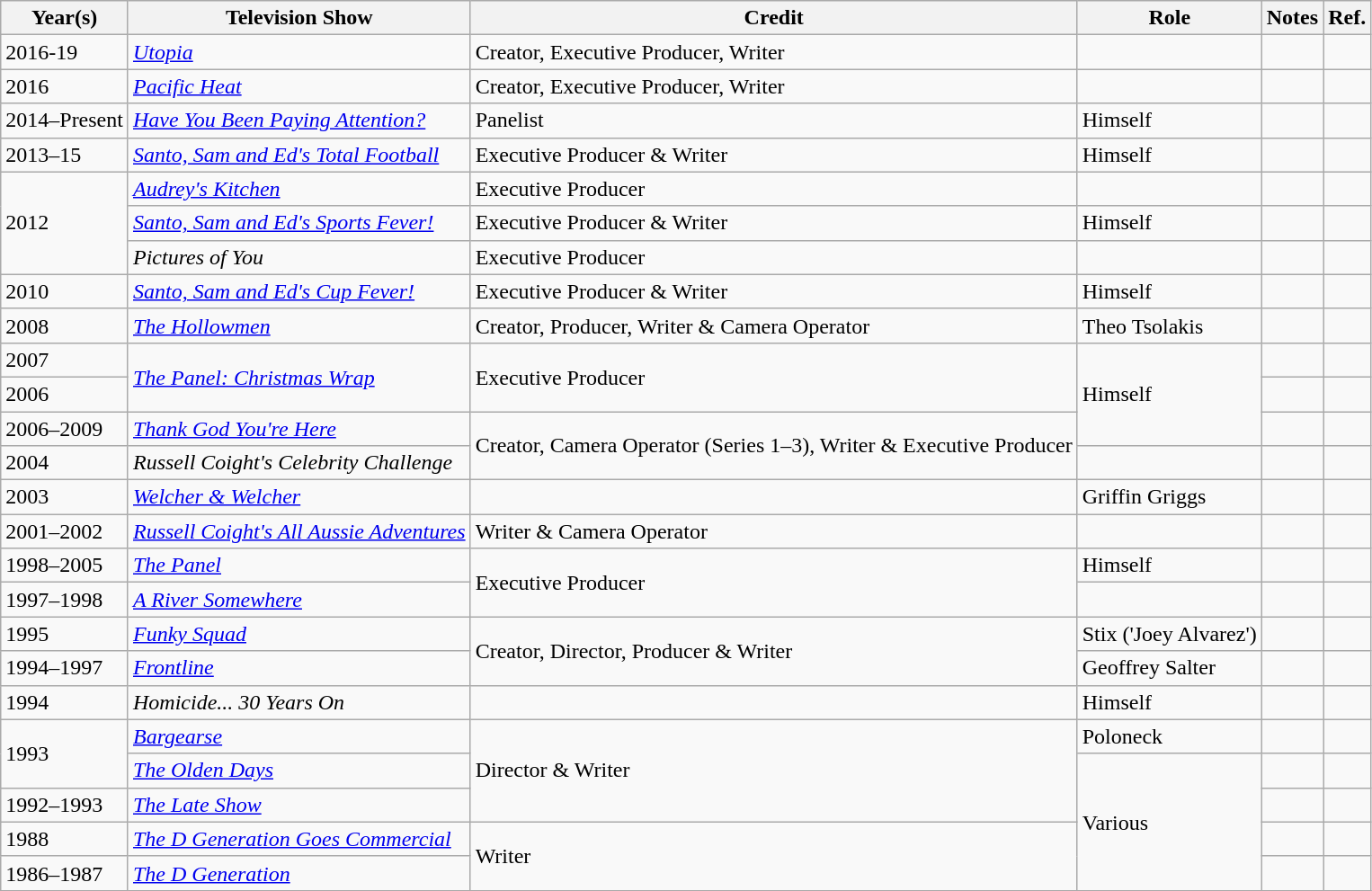<table class="wikitable sortable">
<tr>
<th>Year(s)</th>
<th>Television Show</th>
<th>Credit</th>
<th>Role</th>
<th>Notes</th>
<th>Ref.</th>
</tr>
<tr>
<td>2016-19</td>
<td><em><a href='#'>Utopia</a></em></td>
<td>Creator, Executive Producer, Writer</td>
<td></td>
<td></td>
<td></td>
</tr>
<tr>
<td>2016</td>
<td><em><a href='#'>Pacific Heat</a></em></td>
<td>Creator, Executive Producer, Writer</td>
<td></td>
<td></td>
<td></td>
</tr>
<tr>
<td>2014–Present</td>
<td><em><a href='#'>Have You Been Paying Attention?</a></em></td>
<td>Panelist</td>
<td>Himself</td>
<td></td>
<td></td>
</tr>
<tr>
<td>2013–15</td>
<td><em><a href='#'>Santo, Sam and Ed's Total Football</a></em></td>
<td>Executive Producer & Writer</td>
<td>Himself</td>
<td></td>
<td></td>
</tr>
<tr>
<td rowspan="3">2012</td>
<td><em><a href='#'>Audrey's Kitchen</a></em></td>
<td>Executive Producer</td>
<td></td>
<td></td>
<td></td>
</tr>
<tr>
<td><em><a href='#'>Santo, Sam and Ed's Sports Fever!</a></em></td>
<td>Executive Producer & Writer</td>
<td>Himself</td>
<td></td>
<td></td>
</tr>
<tr>
<td><em>Pictures of You</em></td>
<td>Executive Producer</td>
<td></td>
<td></td>
<td></td>
</tr>
<tr>
<td>2010</td>
<td><em><a href='#'>Santo, Sam and Ed's Cup Fever!</a></em></td>
<td>Executive Producer & Writer</td>
<td>Himself</td>
<td></td>
<td></td>
</tr>
<tr>
<td>2008</td>
<td><em><a href='#'>The Hollowmen</a></em></td>
<td>Creator, Producer, Writer & Camera Operator</td>
<td>Theo Tsolakis</td>
<td></td>
<td></td>
</tr>
<tr>
<td>2007</td>
<td rowspan="2"><em><a href='#'>The Panel: Christmas Wrap</a></em></td>
<td rowspan="2">Executive Producer</td>
<td rowspan="3">Himself</td>
<td></td>
<td></td>
</tr>
<tr>
<td>2006</td>
<td></td>
<td></td>
</tr>
<tr>
<td>2006–2009</td>
<td><em><a href='#'>Thank God You're Here</a></em></td>
<td rowspan="2">Creator, Camera Operator (Series 1–3), Writer & Executive Producer</td>
<td></td>
<td></td>
</tr>
<tr>
<td>2004</td>
<td><em>Russell Coight's Celebrity Challenge</em></td>
<td></td>
<td></td>
<td></td>
</tr>
<tr>
<td>2003</td>
<td><em><a href='#'>Welcher & Welcher</a></em></td>
<td></td>
<td>Griffin Griggs</td>
<td></td>
<td></td>
</tr>
<tr>
<td>2001–2002</td>
<td><em><a href='#'>Russell Coight's All Aussie Adventures</a></em></td>
<td>Writer & Camera Operator</td>
<td></td>
<td></td>
<td></td>
</tr>
<tr>
<td>1998–2005</td>
<td><em><a href='#'>The Panel</a></em></td>
<td rowspan="2">Executive Producer</td>
<td>Himself</td>
<td></td>
<td></td>
</tr>
<tr>
<td>1997–1998</td>
<td><em><a href='#'>A River Somewhere</a></em></td>
<td></td>
<td></td>
<td></td>
</tr>
<tr>
<td>1995</td>
<td><em><a href='#'>Funky Squad</a></em></td>
<td rowspan="2">Creator, Director, Producer & Writer</td>
<td>Stix ('Joey Alvarez')</td>
<td></td>
<td></td>
</tr>
<tr>
<td>1994–1997</td>
<td><em><a href='#'>Frontline</a></em></td>
<td>Geoffrey Salter</td>
<td></td>
<td></td>
</tr>
<tr>
<td>1994</td>
<td><em>Homicide... 30 Years On</em></td>
<td></td>
<td>Himself</td>
<td></td>
<td></td>
</tr>
<tr>
<td rowspan="2">1993</td>
<td><em><a href='#'>Bargearse</a></em></td>
<td rowspan="3">Director & Writer</td>
<td>Poloneck</td>
<td></td>
<td></td>
</tr>
<tr>
<td><em><a href='#'>The Olden Days</a></em></td>
<td rowspan="4">Various</td>
<td></td>
<td></td>
</tr>
<tr>
<td>1992–1993</td>
<td><em><a href='#'>The Late Show</a></em></td>
<td></td>
<td></td>
</tr>
<tr>
<td>1988</td>
<td><em><a href='#'>The D Generation Goes Commercial</a></em></td>
<td rowspan="2">Writer</td>
<td></td>
<td></td>
</tr>
<tr>
<td>1986–1987</td>
<td><em><a href='#'>The D Generation</a></em></td>
<td></td>
<td></td>
</tr>
<tr>
</tr>
</table>
